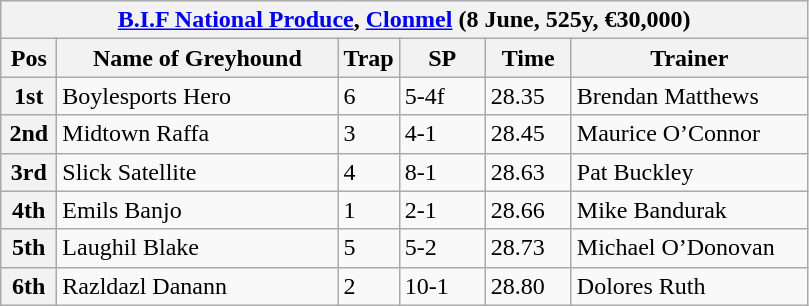<table class="wikitable">
<tr>
<th colspan="6"><a href='#'>B.I.F National Produce</a>, <a href='#'>Clonmel</a> (8 June, 525y, €30,000)</th>
</tr>
<tr>
<th width=30>Pos</th>
<th width=180>Name of Greyhound</th>
<th width=30>Trap</th>
<th width=50>SP</th>
<th width=50>Time</th>
<th width=150>Trainer</th>
</tr>
<tr>
<th>1st</th>
<td>Boylesports Hero</td>
<td>6</td>
<td>5-4f</td>
<td>28.35</td>
<td>Brendan Matthews</td>
</tr>
<tr>
<th>2nd</th>
<td>Midtown Raffa</td>
<td>3</td>
<td>4-1</td>
<td>28.45</td>
<td>Maurice O’Connor</td>
</tr>
<tr>
<th>3rd</th>
<td>Slick Satellite</td>
<td>4</td>
<td>8-1</td>
<td>28.63</td>
<td>Pat Buckley</td>
</tr>
<tr>
<th>4th</th>
<td>Emils Banjo</td>
<td>1</td>
<td>2-1</td>
<td>28.66</td>
<td>Mike Bandurak</td>
</tr>
<tr>
<th>5th</th>
<td>Laughil Blake</td>
<td>5</td>
<td>5-2</td>
<td>28.73</td>
<td>Michael O’Donovan</td>
</tr>
<tr>
<th>6th</th>
<td>Razldazl Danann</td>
<td>2</td>
<td>10-1</td>
<td>28.80</td>
<td>Dolores Ruth</td>
</tr>
</table>
